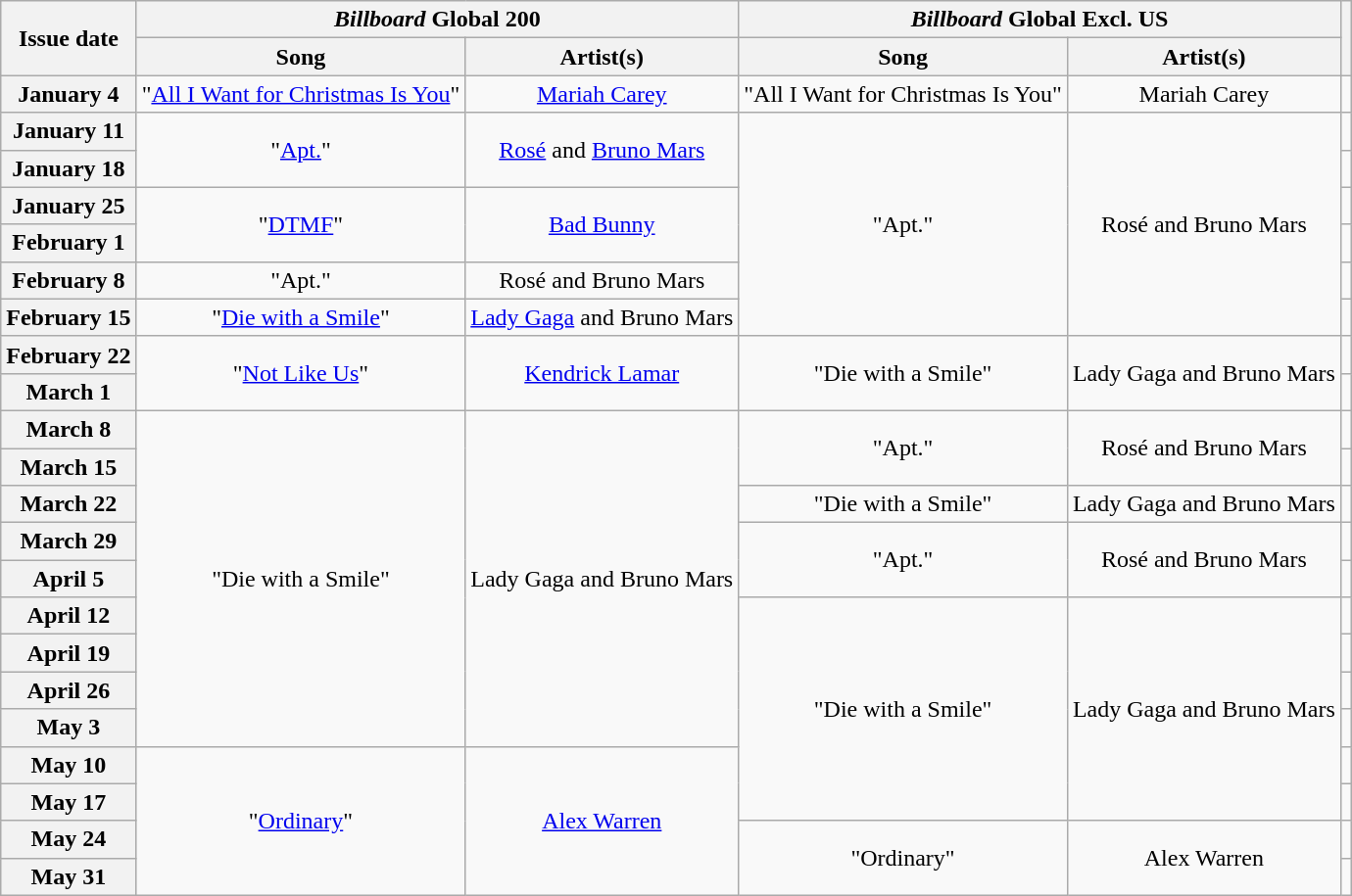<table class="wikitable plainrowheaders sortable" style="text-align: center">
<tr>
<th rowspan="2">Issue date</th>
<th colspan="2"><em>Billboard</em> Global 200</th>
<th colspan="2"><em>Billboard</em> Global Excl. US</th>
<th rowspan="2" class="unsortable"></th>
</tr>
<tr>
<th>Song</th>
<th>Artist(s)</th>
<th>Song</th>
<th>Artist(s)</th>
</tr>
<tr>
<th scope="row">January 4</th>
<td>"<a href='#'>All I Want for Christmas Is You</a>"</td>
<td><a href='#'>Mariah Carey</a></td>
<td>"All I Want for Christmas Is You"</td>
<td>Mariah Carey</td>
<td></td>
</tr>
<tr>
<th scope="row">January 11</th>
<td rowspan="2">"<a href='#'>Apt.</a>"</td>
<td rowspan="2"><a href='#'>Rosé</a> and <a href='#'>Bruno Mars</a></td>
<td rowspan="6">"Apt."</td>
<td rowspan="6">Rosé and Bruno Mars</td>
<td></td>
</tr>
<tr>
<th scope="row">January 18</th>
<td></td>
</tr>
<tr>
<th scope="row">January 25</th>
<td rowspan="2">"<a href='#'>DTMF</a>"</td>
<td rowspan="2"><a href='#'>Bad Bunny</a></td>
<td></td>
</tr>
<tr>
<th scope="row">February 1</th>
<td></td>
</tr>
<tr>
<th scope="row">February 8</th>
<td>"Apt."</td>
<td>Rosé and Bruno Mars</td>
<td></td>
</tr>
<tr>
<th scope="row">February 15</th>
<td>"<a href='#'>Die with a Smile</a>"</td>
<td><a href='#'>Lady Gaga</a> and Bruno Mars</td>
<td></td>
</tr>
<tr>
<th scope="row">February 22</th>
<td rowspan="2">"<a href='#'>Not Like Us</a>"</td>
<td rowspan="2"><a href='#'>Kendrick Lamar</a></td>
<td rowspan="2">"Die with a Smile"</td>
<td rowspan="2">Lady Gaga and Bruno Mars</td>
<td></td>
</tr>
<tr>
<th scope="row">March 1</th>
<td></td>
</tr>
<tr>
<th scope="row">March 8</th>
<td rowspan="9">"Die with a Smile"</td>
<td rowspan="9">Lady Gaga and Bruno Mars</td>
<td rowspan="2">"Apt."</td>
<td rowspan="2">Rosé and Bruno Mars</td>
<td></td>
</tr>
<tr>
<th scope="row">March 15</th>
<td></td>
</tr>
<tr>
<th scope="row">March 22</th>
<td>"Die with a Smile"</td>
<td>Lady Gaga and Bruno Mars</td>
<td></td>
</tr>
<tr>
<th scope="row">March 29</th>
<td rowspan="2">"Apt."</td>
<td rowspan="2">Rosé and Bruno Mars</td>
<td></td>
</tr>
<tr>
<th scope="row">April 5</th>
<td></td>
</tr>
<tr>
<th scope="row">April 12</th>
<td rowspan="6">"Die with a Smile"</td>
<td rowspan="6">Lady Gaga and Bruno Mars</td>
<td></td>
</tr>
<tr>
<th scope="row">April 19</th>
<td></td>
</tr>
<tr>
<th scope="row">April 26</th>
<td></td>
</tr>
<tr>
<th scope="row">May 3</th>
<td></td>
</tr>
<tr>
<th scope="row">May 10</th>
<td rowspan="4">"<a href='#'>Ordinary</a>"</td>
<td rowspan="4"><a href='#'>Alex Warren</a></td>
<td></td>
</tr>
<tr>
<th scope="row">May 17</th>
<td></td>
</tr>
<tr>
<th scope="row">May 24</th>
<td rowspan="2">"Ordinary"</td>
<td rowspan="2">Alex Warren</td>
<td></td>
</tr>
<tr>
<th scope="row">May 31</th>
<td></td>
</tr>
</table>
